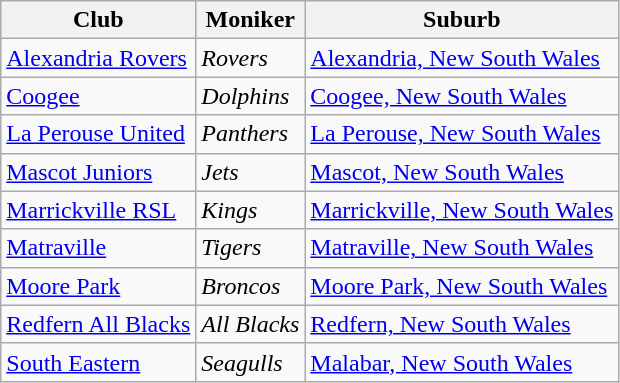<table class="wikitable">
<tr>
<th>Club</th>
<th>Moniker</th>
<th>Suburb</th>
</tr>
<tr>
<td> <a href='#'>Alexandria Rovers</a></td>
<td><em>Rovers</em></td>
<td><a href='#'>Alexandria, New South Wales</a></td>
</tr>
<tr>
<td> <a href='#'>Coogee</a></td>
<td><em>Dolphins</em></td>
<td><a href='#'>Coogee, New South Wales</a></td>
</tr>
<tr>
<td> <a href='#'>La Perouse United</a></td>
<td><em>Panthers</em></td>
<td><a href='#'>La Perouse, New South Wales</a></td>
</tr>
<tr>
<td> <a href='#'>Mascot Juniors</a></td>
<td><em>Jets</em></td>
<td><a href='#'>Mascot, New South Wales</a></td>
</tr>
<tr>
<td> <a href='#'>Marrickville RSL</a></td>
<td><em>Kings</em></td>
<td><a href='#'>Marrickville, New South Wales</a></td>
</tr>
<tr>
<td> <a href='#'>Matraville</a></td>
<td><em>Tigers</em></td>
<td><a href='#'>Matraville, New South Wales</a></td>
</tr>
<tr>
<td> <a href='#'>Moore Park</a></td>
<td><em>Broncos</em></td>
<td><a href='#'>Moore Park, New South Wales</a></td>
</tr>
<tr>
<td> <a href='#'>Redfern All Blacks</a></td>
<td><em>All Blacks</em></td>
<td><a href='#'>Redfern, New South Wales</a></td>
</tr>
<tr>
<td> <a href='#'>South Eastern</a></td>
<td><em>Seagulls</em></td>
<td><a href='#'>Malabar, New South Wales</a></td>
</tr>
</table>
